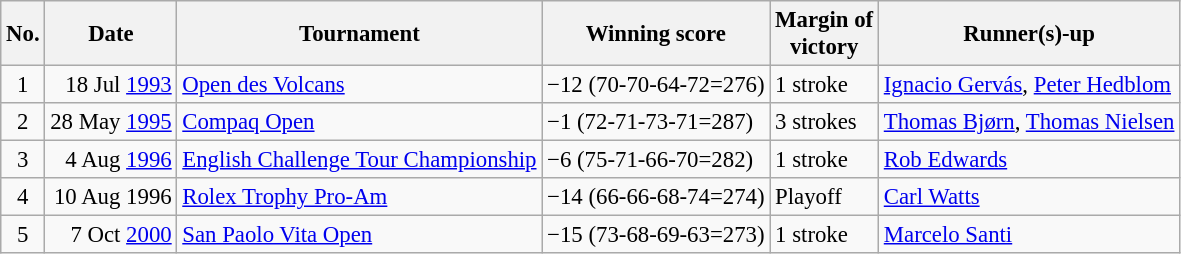<table class="wikitable" style="font-size:95%;">
<tr>
<th>No.</th>
<th>Date</th>
<th>Tournament</th>
<th>Winning score</th>
<th>Margin of<br>victory</th>
<th>Runner(s)-up</th>
</tr>
<tr>
<td align=center>1</td>
<td align=right>18 Jul <a href='#'>1993</a></td>
<td><a href='#'>Open des Volcans</a></td>
<td>−12 (70-70-64-72=276)</td>
<td>1 stroke</td>
<td> <a href='#'>Ignacio Gervás</a>,  <a href='#'>Peter Hedblom</a></td>
</tr>
<tr>
<td align=center>2</td>
<td align=right>28 May <a href='#'>1995</a></td>
<td><a href='#'>Compaq Open</a></td>
<td>−1 (72-71-73-71=287)</td>
<td>3 strokes</td>
<td> <a href='#'>Thomas Bjørn</a>,  <a href='#'>Thomas Nielsen</a></td>
</tr>
<tr>
<td align=center>3</td>
<td align=right>4 Aug <a href='#'>1996</a></td>
<td><a href='#'>English Challenge Tour Championship</a></td>
<td>−6 (75-71-66-70=282)</td>
<td>1 stroke</td>
<td> <a href='#'>Rob Edwards</a></td>
</tr>
<tr>
<td align=center>4</td>
<td align=right>10 Aug 1996</td>
<td><a href='#'>Rolex Trophy Pro-Am</a></td>
<td>−14 (66-66-68-74=274)</td>
<td>Playoff</td>
<td> <a href='#'>Carl Watts</a></td>
</tr>
<tr>
<td align=center>5</td>
<td align=right>7 Oct <a href='#'>2000</a></td>
<td><a href='#'>San Paolo Vita Open</a></td>
<td>−15 (73-68-69-63=273)</td>
<td>1 stroke</td>
<td> <a href='#'>Marcelo Santi</a></td>
</tr>
</table>
